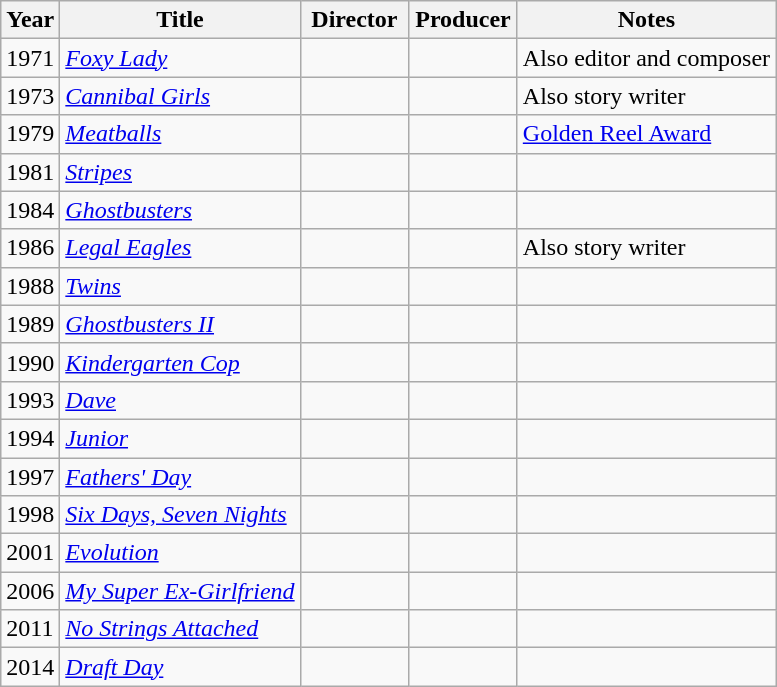<table class="wikitable">
<tr>
<th>Year</th>
<th>Title</th>
<th width="65">Director</th>
<th width="65">Producer</th>
<th>Notes</th>
</tr>
<tr>
<td>1971</td>
<td><em><a href='#'>Foxy Lady</a></em></td>
<td></td>
<td></td>
<td>Also editor and composer</td>
</tr>
<tr>
<td>1973</td>
<td><em><a href='#'>Cannibal Girls</a></em></td>
<td></td>
<td></td>
<td>Also story writer</td>
</tr>
<tr>
<td>1979</td>
<td><em><a href='#'>Meatballs</a></em></td>
<td></td>
<td></td>
<td><a href='#'>Golden Reel Award</a></td>
</tr>
<tr>
<td>1981</td>
<td><em><a href='#'>Stripes</a></em></td>
<td></td>
<td></td>
<td></td>
</tr>
<tr>
<td>1984</td>
<td><em><a href='#'>Ghostbusters</a></em></td>
<td></td>
<td></td>
<td></td>
</tr>
<tr>
<td>1986</td>
<td><em><a href='#'>Legal Eagles</a></em></td>
<td></td>
<td></td>
<td>Also story writer</td>
</tr>
<tr>
<td>1988</td>
<td><em><a href='#'>Twins</a></em></td>
<td></td>
<td></td>
<td></td>
</tr>
<tr>
<td>1989</td>
<td><em><a href='#'>Ghostbusters II</a></em></td>
<td></td>
<td></td>
<td></td>
</tr>
<tr>
<td>1990</td>
<td><em><a href='#'>Kindergarten Cop</a></em></td>
<td></td>
<td></td>
<td></td>
</tr>
<tr>
<td>1993</td>
<td><em><a href='#'>Dave</a></em></td>
<td></td>
<td></td>
<td></td>
</tr>
<tr>
<td>1994</td>
<td><em><a href='#'>Junior</a></em></td>
<td></td>
<td></td>
<td></td>
</tr>
<tr>
<td>1997</td>
<td><em><a href='#'>Fathers' Day</a></em></td>
<td></td>
<td></td>
<td></td>
</tr>
<tr>
<td>1998</td>
<td><em><a href='#'>Six Days, Seven Nights</a></em></td>
<td></td>
<td></td>
<td></td>
</tr>
<tr>
<td>2001</td>
<td><em><a href='#'>Evolution</a></em></td>
<td></td>
<td></td>
<td></td>
</tr>
<tr>
<td>2006</td>
<td><em><a href='#'>My Super Ex-Girlfriend</a></em></td>
<td></td>
<td></td>
<td></td>
</tr>
<tr>
<td>2011</td>
<td><em><a href='#'>No Strings Attached</a></em></td>
<td></td>
<td></td>
<td></td>
</tr>
<tr>
<td>2014</td>
<td><em><a href='#'>Draft Day</a></em></td>
<td></td>
<td></td>
<td></td>
</tr>
</table>
